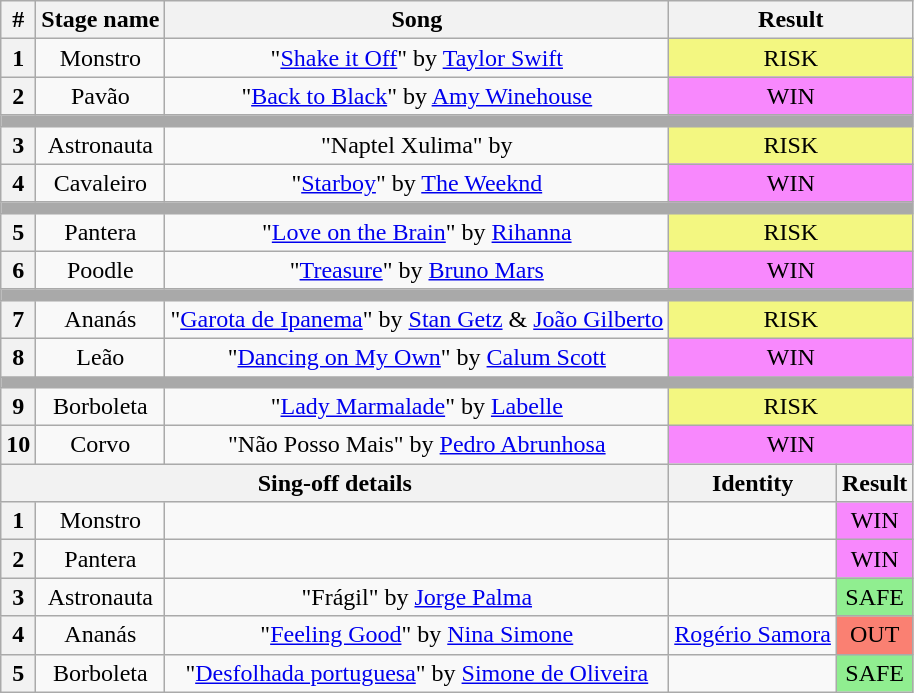<table class="wikitable plainrowheaders" style="text-align: center;">
<tr>
<th>#</th>
<th>Stage name</th>
<th>Song</th>
<th colspan=2>Result</th>
</tr>
<tr>
<th>1</th>
<td>Monstro</td>
<td>"<a href='#'>Shake it Off</a>" by <a href='#'>Taylor Swift</a></td>
<td colspan=2 bgcolor="#F3F781">RISK</td>
</tr>
<tr>
<th>2</th>
<td>Pavão</td>
<td>"<a href='#'>Back to Black</a>" by <a href='#'>Amy Winehouse</a></td>
<td colspan=2 bgcolor="#F888FD">WIN</td>
</tr>
<tr>
<td colspan="5" style="background:darkgray"></td>
</tr>
<tr>
<th>3</th>
<td>Astronauta</td>
<td>"Naptel Xulima" by </td>
<td colspan=2 bgcolor="#F3F781">RISK</td>
</tr>
<tr>
<th>4</th>
<td>Cavaleiro</td>
<td>"<a href='#'>Starboy</a>" by <a href='#'>The Weeknd</a></td>
<td colspan=2 bgcolor="#F888FD">WIN</td>
</tr>
<tr>
<td colspan="5" style="background:darkgray"></td>
</tr>
<tr>
<th>5</th>
<td>Pantera</td>
<td>"<a href='#'>Love on the Brain</a>" by <a href='#'>Rihanna</a></td>
<td colspan=2 bgcolor="#F3F781">RISK</td>
</tr>
<tr>
<th>6</th>
<td>Poodle</td>
<td>"<a href='#'>Treasure</a>" by <a href='#'>Bruno Mars</a></td>
<td colspan=2 bgcolor="#F888FD">WIN</td>
</tr>
<tr>
<td colspan="5" style="background:darkgray"></td>
</tr>
<tr>
<th>7</th>
<td>Ananás</td>
<td>"<a href='#'>Garota de Ipanema</a>" by <a href='#'>Stan Getz</a> & <a href='#'>João Gilberto</a></td>
<td colspan=2 bgcolor="#F3F781">RISK</td>
</tr>
<tr>
<th>8</th>
<td>Leão</td>
<td>"<a href='#'>Dancing on My Own</a>" by <a href='#'>Calum Scott</a></td>
<td colspan=2 bgcolor="#F888FD">WIN</td>
</tr>
<tr>
<td colspan="5" style="background:darkgray"></td>
</tr>
<tr>
<th>9</th>
<td>Borboleta</td>
<td>"<a href='#'>Lady Marmalade</a>" by <a href='#'>Labelle</a></td>
<td colspan=2 bgcolor="#F3F781">RISK</td>
</tr>
<tr>
<th>10</th>
<td>Corvo</td>
<td>"Não Posso Mais" by <a href='#'>Pedro Abrunhosa</a></td>
<td colspan=2 bgcolor="#F888FD">WIN</td>
</tr>
<tr>
<th colspan="3">Sing-off details</th>
<th>Identity</th>
<th>Result</th>
</tr>
<tr>
<th>1</th>
<td>Monstro</td>
<td></td>
<td></td>
<td bgcolor="F888FD">WIN</td>
</tr>
<tr>
<th>2</th>
<td>Pantera</td>
<td></td>
<td></td>
<td bgcolor="F888FD">WIN</td>
</tr>
<tr>
<th>3</th>
<td>Astronauta</td>
<td>"Frágil" by <a href='#'>Jorge Palma</a></td>
<td></td>
<td bgcolor=lightgreen>SAFE</td>
</tr>
<tr>
<th>4</th>
<td>Ananás</td>
<td>"<a href='#'>Feeling Good</a>" by <a href='#'>Nina Simone</a></td>
<td><a href='#'>Rogério Samora</a></td>
<td bgcolor=salmon>OUT</td>
</tr>
<tr>
<th>5</th>
<td>Borboleta</td>
<td>"<a href='#'>Desfolhada portuguesa</a>" by <a href='#'>Simone de Oliveira</a></td>
<td></td>
<td bgcolor=lightgreen>SAFE</td>
</tr>
</table>
